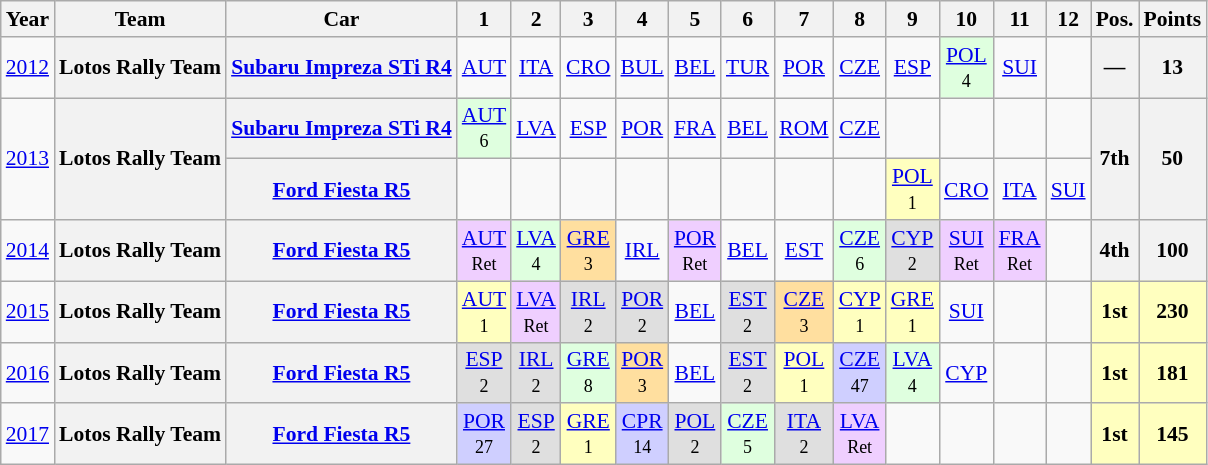<table class="wikitable" style="text-align:center; font-size:90%">
<tr>
<th>Year</th>
<th>Team</th>
<th>Car</th>
<th>1</th>
<th>2</th>
<th>3</th>
<th>4</th>
<th>5</th>
<th>6</th>
<th>7</th>
<th>8</th>
<th>9</th>
<th>10</th>
<th>11</th>
<th>12</th>
<th>Pos.</th>
<th>Points</th>
</tr>
<tr>
<td><a href='#'>2012</a></td>
<th>Lotos Rally Team</th>
<th><a href='#'>Subaru Impreza STi R4</a></th>
<td><a href='#'>AUT</a></td>
<td><a href='#'>ITA</a></td>
<td><a href='#'>CRO</a></td>
<td><a href='#'>BUL</a></td>
<td><a href='#'>BEL</a></td>
<td><a href='#'>TUR</a></td>
<td><a href='#'>POR</a></td>
<td><a href='#'>CZE</a></td>
<td><a href='#'>ESP</a></td>
<td bgcolor="#dfffdf"><a href='#'>POL</a><br><small>4</small></td>
<td><a href='#'>SUI</a></td>
<td></td>
<th>—</th>
<th>13</th>
</tr>
<tr>
<td rowspan="2"><a href='#'>2013</a></td>
<th rowspan="2">Lotos Rally Team</th>
<th><a href='#'>Subaru Impreza STi R4</a></th>
<td bgcolor="#dfffdf"><a href='#'>AUT</a><br><small>6</small></td>
<td><a href='#'>LVA</a></td>
<td><a href='#'>ESP</a></td>
<td><a href='#'>POR</a></td>
<td><a href='#'>FRA</a></td>
<td><a href='#'>BEL</a></td>
<td><a href='#'>ROM</a></td>
<td><a href='#'>CZE</a></td>
<td></td>
<td></td>
<td></td>
<td></td>
<th rowspan="2">7th</th>
<th rowspan="2">50</th>
</tr>
<tr>
<th><a href='#'>Ford Fiesta R5</a></th>
<td></td>
<td></td>
<td></td>
<td></td>
<td></td>
<td></td>
<td></td>
<td></td>
<td style="background:#FFFFBF;"><a href='#'>POL</a><br><small>1</small></td>
<td><a href='#'>CRO</a></td>
<td><a href='#'>ITA</a></td>
<td><a href='#'>SUI</a></td>
</tr>
<tr>
<td><a href='#'>2014</a></td>
<th>Lotos Rally Team</th>
<th><a href='#'>Ford Fiesta R5</a></th>
<td bgcolor="#efcfff"><a href='#'>AUT</a><br><small>Ret</small></td>
<td bgcolor="#dfffdf"><a href='#'>LVA</a><br><small>4</small></td>
<td bgcolor="#ffdf9f"><a href='#'>GRE</a><br><small>3</small></td>
<td><a href='#'>IRL</a></td>
<td bgcolor="#efcfff"><a href='#'>POR</a><br><small>Ret</small></td>
<td><a href='#'>BEL</a></td>
<td><a href='#'>EST</a></td>
<td bgcolor="#dfffdf"><a href='#'>CZE</a><br><small>6</small></td>
<td bgcolor="#dfdfdf"><a href='#'>CYP</a><br><small>2</small></td>
<td bgcolor="#efcfff"><a href='#'>SUI</a><br><small>Ret</small></td>
<td bgcolor="#efcfff"><a href='#'>FRA</a><br><small>Ret</small></td>
<td></td>
<th>4th</th>
<th>100</th>
</tr>
<tr>
<td><a href='#'>2015</a></td>
<th>Lotos Rally Team</th>
<th><a href='#'>Ford Fiesta R5</a></th>
<td bgcolor="#ffffbf"><a href='#'>AUT</a><br><small>1</small></td>
<td bgcolor="#efcfff"><a href='#'>LVA</a><br><small>Ret</small></td>
<td bgcolor="#dfdfdf"><a href='#'>IRL</a><br><small>2</small></td>
<td bgcolor="#dfdfdf"><a href='#'>POR</a><br><small>2</small></td>
<td><a href='#'>BEL</a></td>
<td bgcolor="#dfdfdf"><a href='#'>EST</a><br><small>2</small></td>
<td bgcolor="#ffdf9f"><a href='#'>CZE</a><br><small>3</small></td>
<td bgcolor="#ffffbf"><a href='#'>CYP</a><br><small>1</small></td>
<td bgcolor="#ffffbf"><a href='#'>GRE</a><br><small>1</small></td>
<td><a href='#'>SUI</a></td>
<td></td>
<td></td>
<td bgcolor="#ffffbf"><strong>1st</strong></td>
<td bgcolor="#ffffbf"><strong>230</strong></td>
</tr>
<tr>
<td><a href='#'>2016</a></td>
<th>Lotos Rally Team</th>
<th><a href='#'>Ford Fiesta R5</a></th>
<td bgcolor="#dfdfdf"><a href='#'>ESP</a><br><small>2</small></td>
<td bgcolor="#dfdfdf"><a href='#'>IRL</a><br><small>2</small></td>
<td bgcolor="#dfffdf"><a href='#'>GRE</a><br><small>8</small></td>
<td bgcolor="#ffdf9f"><a href='#'>POR</a><br><small>3</small></td>
<td><a href='#'>BEL</a></td>
<td bgcolor="#dfdfdf"><a href='#'>EST</a><br><small>2</small></td>
<td bgcolor="#ffffbf"><a href='#'>POL</a><br><small>1</small></td>
<td bgcolor="#cfcfff"><a href='#'>CZE</a><br><small>47</small></td>
<td bgcolor="#dfffdf"><a href='#'>LVA</a><br><small>4</small></td>
<td><a href='#'>CYP</a></td>
<td></td>
<td></td>
<td bgcolor="#ffffbf"><strong>1st</strong></td>
<td bgcolor="#ffffbf"><strong>181</strong></td>
</tr>
<tr>
<td><a href='#'>2017</a></td>
<th>Lotos Rally Team</th>
<th><a href='#'>Ford Fiesta R5</a></th>
<td bgcolor="#cfcfff"><a href='#'>POR</a><br><small>27</small></td>
<td bgcolor="#dfdfdf"><a href='#'>ESP</a><br><small>2</small></td>
<td bgcolor="#ffffbf"><a href='#'>GRE</a><br><small>1</small></td>
<td bgcolor="#cfcfff"><a href='#'>CPR</a><br><small>14</small></td>
<td bgcolor="#dfdfdf"><a href='#'>POL</a><br><small>2</small></td>
<td bgcolor="#dfffdf"><a href='#'>CZE</a><br><small>5</small></td>
<td bgcolor="#dfdfdf"><a href='#'>ITA</a><br><small>2</small></td>
<td bgcolor="#efcfff"><a href='#'>LVA</a><br><small>Ret</small></td>
<td></td>
<td></td>
<td></td>
<td></td>
<td bgcolor="#ffffbf"><strong>1st</strong></td>
<td bgcolor="#ffffbf"><strong>145</strong></td>
</tr>
</table>
